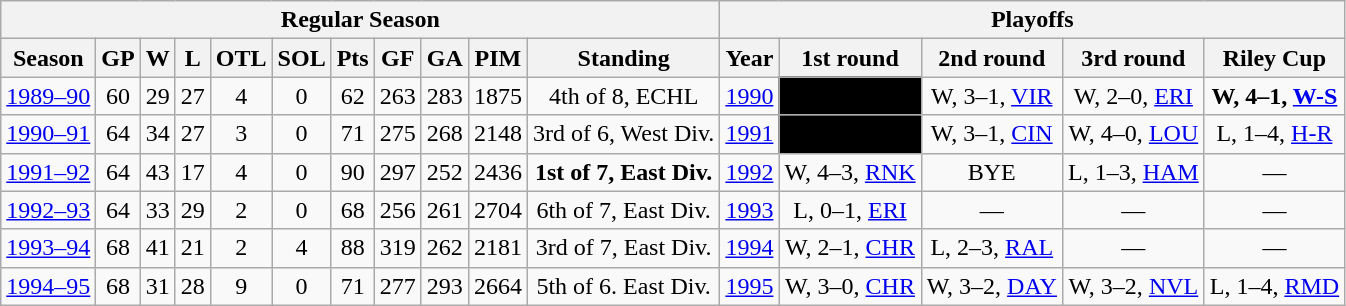<table class="wikitable" style="text-align:center">
<tr>
<th colspan=11>Regular Season</th>
<th colspan=5>Playoffs</th>
</tr>
<tr>
<th>Season</th>
<th>GP</th>
<th>W</th>
<th>L</th>
<th>OTL</th>
<th>SOL</th>
<th>Pts</th>
<th>GF</th>
<th>GA</th>
<th>PIM</th>
<th>Standing</th>
<th>Year</th>
<th>1st round</th>
<th>2nd round</th>
<th>3rd round</th>
<th>Riley Cup</th>
</tr>
<tr>
<td><a href='#'>1989–90</a></td>
<td>60</td>
<td>29</td>
<td>27</td>
<td>4</td>
<td>0</td>
<td>62</td>
<td>263</td>
<td>283</td>
<td>1875</td>
<td>4th of 8, ECHL</td>
<td><a href='#'>1990</a></td>
<td bgcolor=#000000>—</td>
<td>W, 3–1, <a href='#'>VIR</a></td>
<td>W, 2–0, <a href='#'>ERI</a></td>
<td><strong>W, 4–1, <a href='#'>W-S</a></strong></td>
</tr>
<tr>
<td><a href='#'>1990–91</a></td>
<td>64</td>
<td>34</td>
<td>27</td>
<td>3</td>
<td>0</td>
<td>71</td>
<td>275</td>
<td>268</td>
<td>2148</td>
<td>3rd of 6, West Div.</td>
<td><a href='#'>1991</a></td>
<td bgcolor=#000000>—</td>
<td>W, 3–1, <a href='#'>CIN</a></td>
<td>W, 4–0, <a href='#'>LOU</a></td>
<td>L, 1–4, <a href='#'>H-R</a></td>
</tr>
<tr>
<td><a href='#'>1991–92</a></td>
<td>64</td>
<td>43</td>
<td>17</td>
<td>4</td>
<td>0</td>
<td>90</td>
<td>297</td>
<td>252</td>
<td>2436</td>
<td><strong>1st of 7, East Div.</strong></td>
<td><a href='#'>1992</a></td>
<td>W, 4–3, <a href='#'>RNK</a></td>
<td>BYE</td>
<td>L, 1–3, <a href='#'>HAM</a></td>
<td>—</td>
</tr>
<tr>
<td><a href='#'>1992–93</a></td>
<td>64</td>
<td>33</td>
<td>29</td>
<td>2</td>
<td>0</td>
<td>68</td>
<td>256</td>
<td>261</td>
<td>2704</td>
<td>6th of 7, East Div.</td>
<td><a href='#'>1993</a></td>
<td>L, 0–1, <a href='#'>ERI</a></td>
<td>—</td>
<td>—</td>
<td>—</td>
</tr>
<tr>
<td><a href='#'>1993–94</a></td>
<td>68</td>
<td>41</td>
<td>21</td>
<td>2</td>
<td>4</td>
<td>88</td>
<td>319</td>
<td>262</td>
<td>2181</td>
<td>3rd of 7, East Div.</td>
<td><a href='#'>1994</a></td>
<td>W, 2–1, <a href='#'>CHR</a></td>
<td>L, 2–3, <a href='#'>RAL</a></td>
<td>—</td>
<td>—</td>
</tr>
<tr>
<td><a href='#'>1994–95</a></td>
<td>68</td>
<td>31</td>
<td>28</td>
<td>9</td>
<td>0</td>
<td>71</td>
<td>277</td>
<td>293</td>
<td>2664</td>
<td>5th of 6. East Div.</td>
<td><a href='#'>1995</a></td>
<td>W, 3–0, <a href='#'>CHR</a></td>
<td>W, 3–2, <a href='#'>DAY</a></td>
<td>W, 3–2, <a href='#'>NVL</a></td>
<td>L, 1–4, <a href='#'>RMD</a></td>
</tr>
</table>
